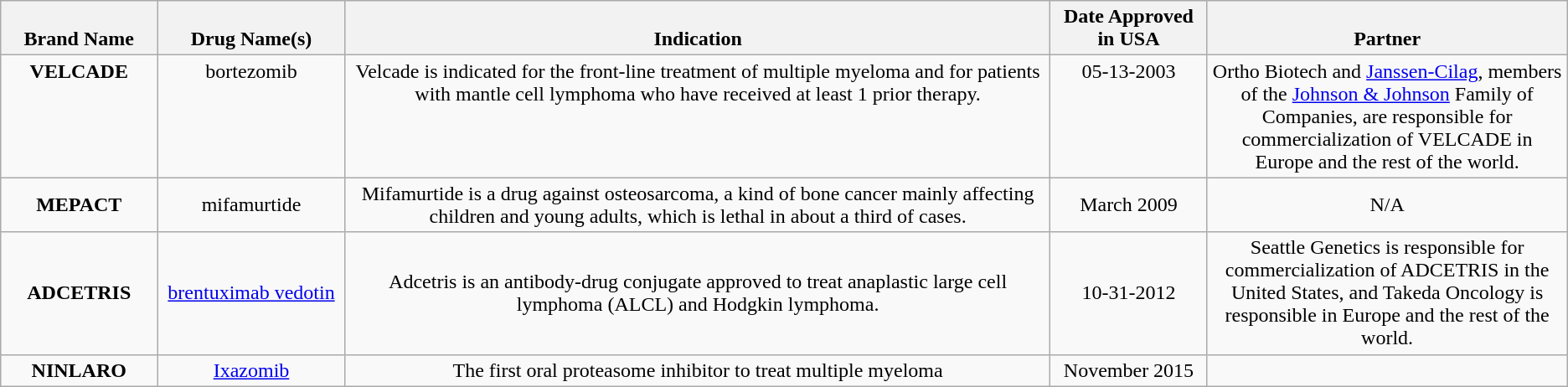<table class="wikitable" style="text-align:center";>
<tr valign="bottom">
<th width="10%">Brand Name</th>
<th width="12%">Drug Name(s)</th>
<th width="45%">Indication</th>
<th width="10%">Date Approved in USA</th>
<th width="35%">Partner</th>
</tr>
<tr valign="top">
<td><strong>VELCADE</strong></td>
<td>bortezomib</td>
<td>Velcade is indicated for the front-line treatment of multiple myeloma and for patients with mantle cell lymphoma who have received at least 1 prior therapy.</td>
<td>05-13-2003</td>
<td>Ortho Biotech and <a href='#'>Janssen-Cilag</a>, members of the <a href='#'>Johnson & Johnson</a> Family of Companies, are responsible for commercialization of VELCADE in Europe and the rest of the world.</td>
</tr>
<tr>
<td><strong>MEPACT</strong></td>
<td>mifamurtide</td>
<td>Mifamurtide is a drug against osteosarcoma, a kind of bone cancer mainly affecting children and young adults, which is lethal in about a third of cases.</td>
<td>March 2009</td>
<td>N/A</td>
</tr>
<tr>
<td><strong>ADCETRIS</strong></td>
<td><a href='#'>brentuximab vedotin</a></td>
<td>Adcetris is an antibody-drug conjugate approved to treat anaplastic large cell lymphoma (ALCL) and Hodgkin lymphoma.</td>
<td>10-31-2012</td>
<td>Seattle Genetics is responsible for commercialization of ADCETRIS in the United States, and Takeda Oncology is responsible in Europe and the rest of the world.</td>
</tr>
<tr>
<td><strong>NINLARO</strong></td>
<td><a href='#'>Ixazomib</a></td>
<td>The first oral proteasome inhibitor to treat multiple myeloma</td>
<td>November 2015</td>
<td></td>
</tr>
</table>
